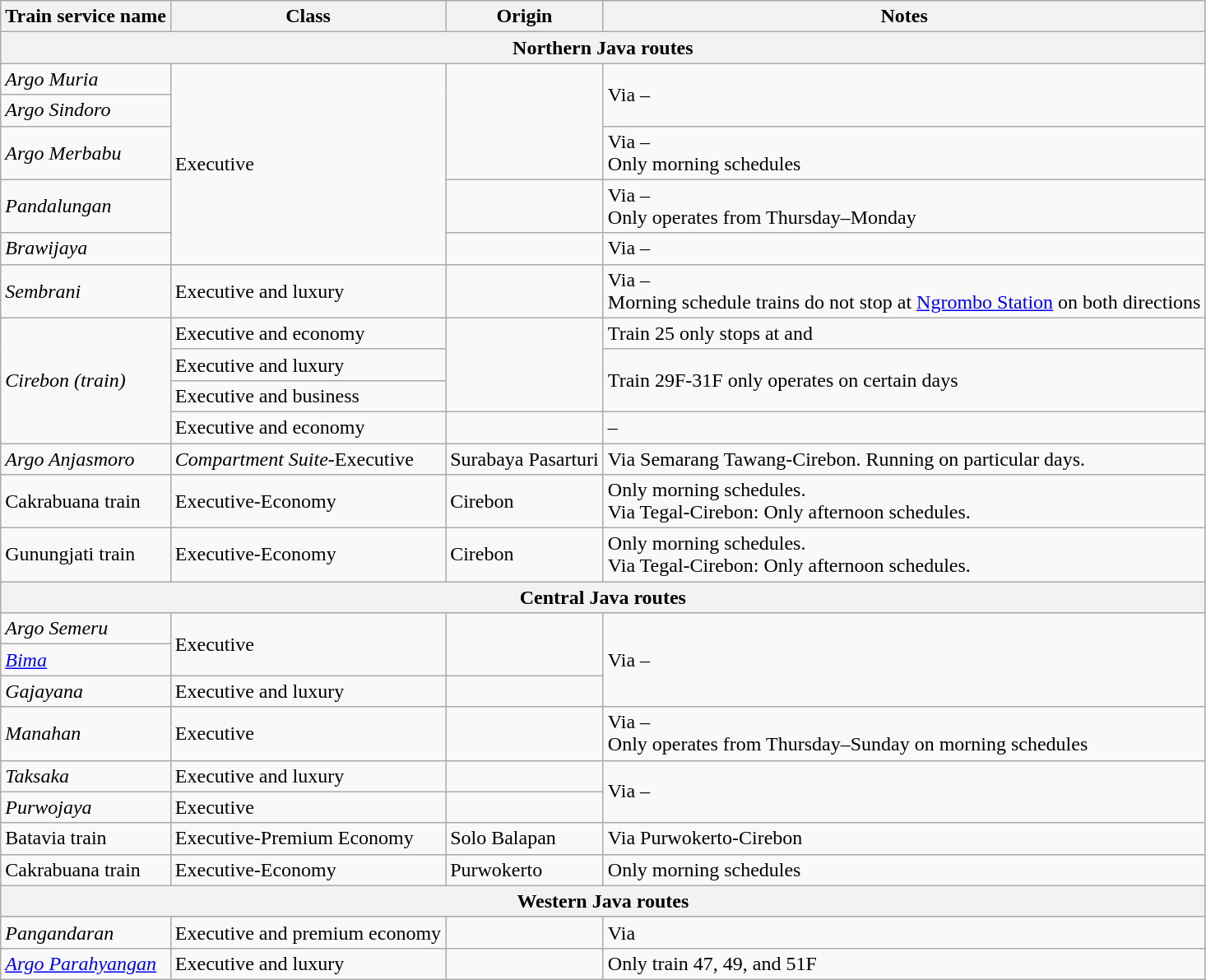<table class="wikitable sortable">
<tr>
<th>Train service name</th>
<th>Class</th>
<th>Origin</th>
<th>Notes</th>
</tr>
<tr>
<th colspan="4">Northern Java routes</th>
</tr>
<tr>
<td><em>Argo Muria</em></td>
<td rowspan="5">Executive</td>
<td rowspan="3"></td>
<td rowspan="2">Via –</td>
</tr>
<tr>
<td><em>Argo Sindoro</em></td>
</tr>
<tr>
<td><em>Argo Merbabu</em></td>
<td>Via –<br>Only morning schedules</td>
</tr>
<tr>
<td><em>Pandalungan</em></td>
<td></td>
<td>Via –<br>Only operates from Thursday–Monday</td>
</tr>
<tr>
<td><em>Brawijaya</em></td>
<td></td>
<td>Via –</td>
</tr>
<tr>
<td><em>Sembrani</em></td>
<td>Executive and luxury</td>
<td></td>
<td>Via –<br>Morning schedule trains do not stop at <a href='#'>Ngrombo Station</a> on both directions</td>
</tr>
<tr>
<td rowspan="4"><em>Cirebon (train)</em></td>
<td>Executive and economy</td>
<td rowspan="3"></td>
<td>Train 25 only stops at  and </td>
</tr>
<tr>
<td>Executive and luxury</td>
<td rowspan="2">Train 29F-31F only operates on certain days</td>
</tr>
<tr>
<td>Executive and business</td>
</tr>
<tr>
<td>Executive and economy</td>
<td></td>
<td>–</td>
</tr>
<tr>
<td><em>Argo Anjasmoro</em></td>
<td><em>Compartment Suite</em>-Executive</td>
<td>Surabaya Pasarturi</td>
<td>Via Semarang Tawang-Cirebon. Running on particular days.</td>
</tr>
<tr>
<td>Cakrabuana train</td>
<td>Executive-Economy</td>
<td>Cirebon</td>
<td>Only morning schedules.<br>Via Tegal-Cirebon: Only afternoon schedules.</td>
</tr>
<tr>
<td>Gunungjati train</td>
<td>Executive-Economy</td>
<td>Cirebon</td>
<td>Only morning schedules.<br>Via Tegal-Cirebon: Only afternoon schedules.</td>
</tr>
<tr>
<th colspan="4">Central Java routes</th>
</tr>
<tr>
<td><em>Argo Semeru</em></td>
<td rowspan="2">Executive</td>
<td rowspan="2"></td>
<td rowspan="3">Via –</td>
</tr>
<tr>
<td><em><a href='#'>Bima</a></em></td>
</tr>
<tr>
<td><em>Gajayana</em></td>
<td>Executive and luxury</td>
<td></td>
</tr>
<tr>
<td><em>Manahan</em></td>
<td>Executive</td>
<td></td>
<td>Via –<br>Only operates from Thursday–Sunday on morning schedules</td>
</tr>
<tr>
<td><em>Taksaka</em></td>
<td>Executive and luxury</td>
<td></td>
<td rowspan="2">Via –</td>
</tr>
<tr>
<td><em>Purwojaya</em></td>
<td>Executive</td>
<td></td>
</tr>
<tr>
<td>Batavia train</td>
<td>Executive-Premium Economy</td>
<td>Solo Balapan</td>
<td>Via Purwokerto-Cirebon</td>
</tr>
<tr>
<td>Cakrabuana train</td>
<td>Executive-Economy</td>
<td>Purwokerto</td>
<td>Only morning schedules</td>
</tr>
<tr>
<th colspan="4">Western Java routes</th>
</tr>
<tr>
<td><em>Pangandaran</em></td>
<td rowspan="2">Executive and premium economy</td>
<td></td>
<td>Via </td>
</tr>
<tr>
<td rowspan="2"><em><a href='#'>Argo Parahyangan</a></em></td>
<td rowspan="2"></td>
<td rowspan="2">Only train 47, 49, and 51F</td>
</tr>
<tr>
<td>Executive and luxury</td>
</tr>
</table>
